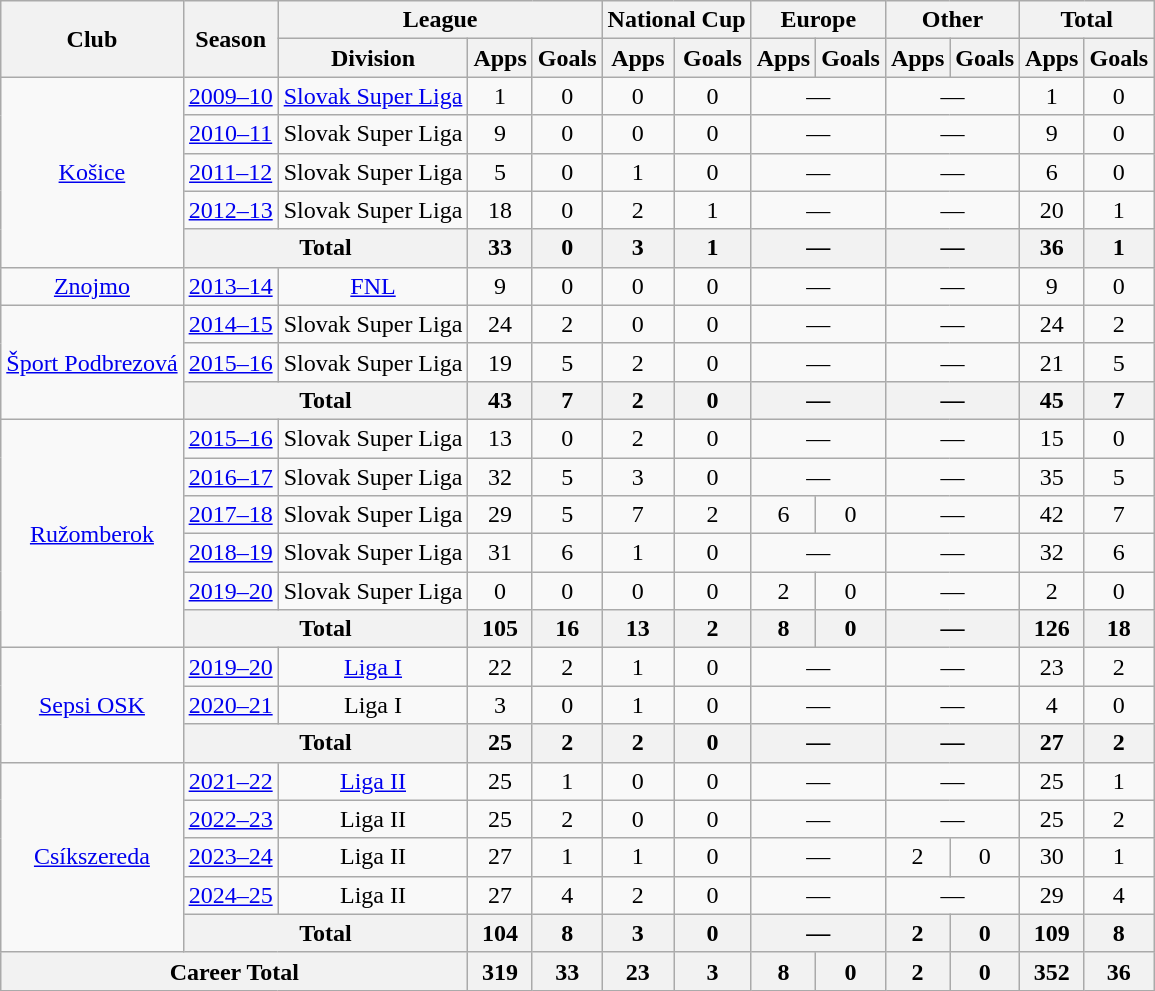<table class=wikitable style=text-align:center>
<tr>
<th rowspan=2>Club</th>
<th rowspan=2>Season</th>
<th colspan=3>League</th>
<th colspan=2>National Cup</th>
<th colspan=2>Europe</th>
<th colspan=2>Other</th>
<th colspan=2>Total</th>
</tr>
<tr>
<th>Division</th>
<th>Apps</th>
<th>Goals</th>
<th>Apps</th>
<th>Goals</th>
<th>Apps</th>
<th>Goals</th>
<th>Apps</th>
<th>Goals</th>
<th>Apps</th>
<th>Goals</th>
</tr>
<tr>
<td rowspan="5"><a href='#'>Košice</a></td>
<td><a href='#'>2009–10</a></td>
<td><a href='#'>Slovak Super Liga</a></td>
<td>1</td>
<td>0</td>
<td>0</td>
<td>0</td>
<td colspan="2">—</td>
<td colspan="2">—</td>
<td>1</td>
<td>0</td>
</tr>
<tr>
<td><a href='#'>2010–11</a></td>
<td>Slovak Super Liga</td>
<td>9</td>
<td>0</td>
<td>0</td>
<td>0</td>
<td colspan="2">—</td>
<td colspan="2">—</td>
<td>9</td>
<td>0</td>
</tr>
<tr>
<td><a href='#'>2011–12</a></td>
<td>Slovak Super Liga</td>
<td>5</td>
<td>0</td>
<td>1</td>
<td>0</td>
<td colspan="2">—</td>
<td colspan="2">—</td>
<td>6</td>
<td>0</td>
</tr>
<tr>
<td><a href='#'>2012–13</a></td>
<td>Slovak Super Liga</td>
<td>18</td>
<td>0</td>
<td>2</td>
<td>1</td>
<td colspan="2">—</td>
<td colspan="2">—</td>
<td>20</td>
<td>1</td>
</tr>
<tr>
<th colspan="2">Total</th>
<th>33</th>
<th>0</th>
<th>3</th>
<th>1</th>
<th colspan="2">—</th>
<th colspan="2">—</th>
<th>36</th>
<th>1</th>
</tr>
<tr>
<td><a href='#'>Znojmo</a></td>
<td><a href='#'>2013–14</a></td>
<td><a href='#'>FNL</a></td>
<td>9</td>
<td>0</td>
<td>0</td>
<td>0</td>
<td colspan="2">—</td>
<td colspan="2">—</td>
<td>9</td>
<td>0</td>
</tr>
<tr>
<td rowspan="3"><a href='#'>Šport Podbrezová</a></td>
<td><a href='#'>2014–15</a></td>
<td>Slovak Super Liga</td>
<td>24</td>
<td>2</td>
<td>0</td>
<td>0</td>
<td colspan="2">—</td>
<td colspan="2">—</td>
<td>24</td>
<td>2</td>
</tr>
<tr>
<td><a href='#'>2015–16</a></td>
<td>Slovak Super Liga</td>
<td>19</td>
<td>5</td>
<td>2</td>
<td>0</td>
<td colspan="2">—</td>
<td colspan="2">—</td>
<td>21</td>
<td>5</td>
</tr>
<tr>
<th colspan="2">Total</th>
<th>43</th>
<th>7</th>
<th>2</th>
<th>0</th>
<th colspan="2">—</th>
<th colspan="2">—</th>
<th>45</th>
<th>7</th>
</tr>
<tr>
<td rowspan="6"><a href='#'>Ružomberok</a></td>
<td><a href='#'>2015–16</a></td>
<td>Slovak Super Liga</td>
<td>13</td>
<td>0</td>
<td>2</td>
<td>0</td>
<td colspan="2">—</td>
<td colspan="2">—</td>
<td>15</td>
<td>0</td>
</tr>
<tr>
<td><a href='#'>2016–17</a></td>
<td>Slovak Super Liga</td>
<td>32</td>
<td>5</td>
<td>3</td>
<td>0</td>
<td colspan="2">—</td>
<td colspan="2">—</td>
<td>35</td>
<td>5</td>
</tr>
<tr>
<td><a href='#'>2017–18</a></td>
<td>Slovak Super Liga</td>
<td>29</td>
<td>5</td>
<td>7</td>
<td>2</td>
<td>6</td>
<td>0</td>
<td colspan="2">—</td>
<td>42</td>
<td>7</td>
</tr>
<tr>
<td><a href='#'>2018–19</a></td>
<td>Slovak Super Liga</td>
<td>31</td>
<td>6</td>
<td>1</td>
<td>0</td>
<td colspan="2">—</td>
<td colspan="2">—</td>
<td>32</td>
<td>6</td>
</tr>
<tr>
<td><a href='#'>2019–20</a></td>
<td>Slovak Super Liga</td>
<td>0</td>
<td>0</td>
<td>0</td>
<td>0</td>
<td>2</td>
<td>0</td>
<td colspan="2">—</td>
<td>2</td>
<td>0</td>
</tr>
<tr>
<th colspan="2">Total</th>
<th>105</th>
<th>16</th>
<th>13</th>
<th>2</th>
<th>8</th>
<th>0</th>
<th colspan="2">—</th>
<th>126</th>
<th>18</th>
</tr>
<tr>
<td rowspan="3"><a href='#'>Sepsi OSK</a></td>
<td><a href='#'>2019–20</a></td>
<td><a href='#'>Liga I</a></td>
<td>22</td>
<td>2</td>
<td>1</td>
<td>0</td>
<td colspan="2">—</td>
<td colspan="2">—</td>
<td>23</td>
<td>2</td>
</tr>
<tr>
<td><a href='#'>2020–21</a></td>
<td>Liga I</td>
<td>3</td>
<td>0</td>
<td>1</td>
<td>0</td>
<td colspan="2">—</td>
<td colspan="2">—</td>
<td>4</td>
<td>0</td>
</tr>
<tr>
<th colspan="2">Total</th>
<th>25</th>
<th>2</th>
<th>2</th>
<th>0</th>
<th colspan="2">—</th>
<th colspan="2">—</th>
<th>27</th>
<th>2</th>
</tr>
<tr>
<td rowspan="5"><a href='#'>Csíkszereda</a></td>
<td><a href='#'>2021–22</a></td>
<td><a href='#'>Liga II</a></td>
<td>25</td>
<td>1</td>
<td>0</td>
<td>0</td>
<td colspan="2">—</td>
<td colspan="2">—</td>
<td>25</td>
<td>1</td>
</tr>
<tr>
<td><a href='#'>2022–23</a></td>
<td>Liga II</td>
<td>25</td>
<td>2</td>
<td>0</td>
<td>0</td>
<td colspan="2">—</td>
<td colspan="2">—</td>
<td>25</td>
<td>2</td>
</tr>
<tr>
<td><a href='#'>2023–24</a></td>
<td>Liga II</td>
<td>27</td>
<td>1</td>
<td>1</td>
<td>0</td>
<td colspan="2">—</td>
<td>2</td>
<td>0</td>
<td>30</td>
<td>1</td>
</tr>
<tr>
<td><a href='#'>2024–25</a></td>
<td>Liga II</td>
<td>27</td>
<td>4</td>
<td>2</td>
<td>0</td>
<td colspan="2">—</td>
<td colspan="2">—</td>
<td>29</td>
<td>4</td>
</tr>
<tr>
<th colspan="2">Total</th>
<th>104</th>
<th>8</th>
<th>3</th>
<th>0</th>
<th colspan="2">—</th>
<th>2</th>
<th>0</th>
<th>109</th>
<th>8</th>
</tr>
<tr>
<th colspan="3"><strong>Career Total</strong></th>
<th>319</th>
<th>33</th>
<th>23</th>
<th>3</th>
<th>8</th>
<th>0</th>
<th>2</th>
<th>0</th>
<th>352</th>
<th>36</th>
</tr>
</table>
